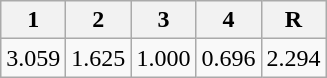<table class=wikitable>
<tr>
<th>1</th>
<th>2</th>
<th>3</th>
<th>4</th>
<th>R</th>
</tr>
<tr>
<td>3.059</td>
<td>1.625</td>
<td>1.000</td>
<td>0.696</td>
<td>2.294</td>
</tr>
</table>
